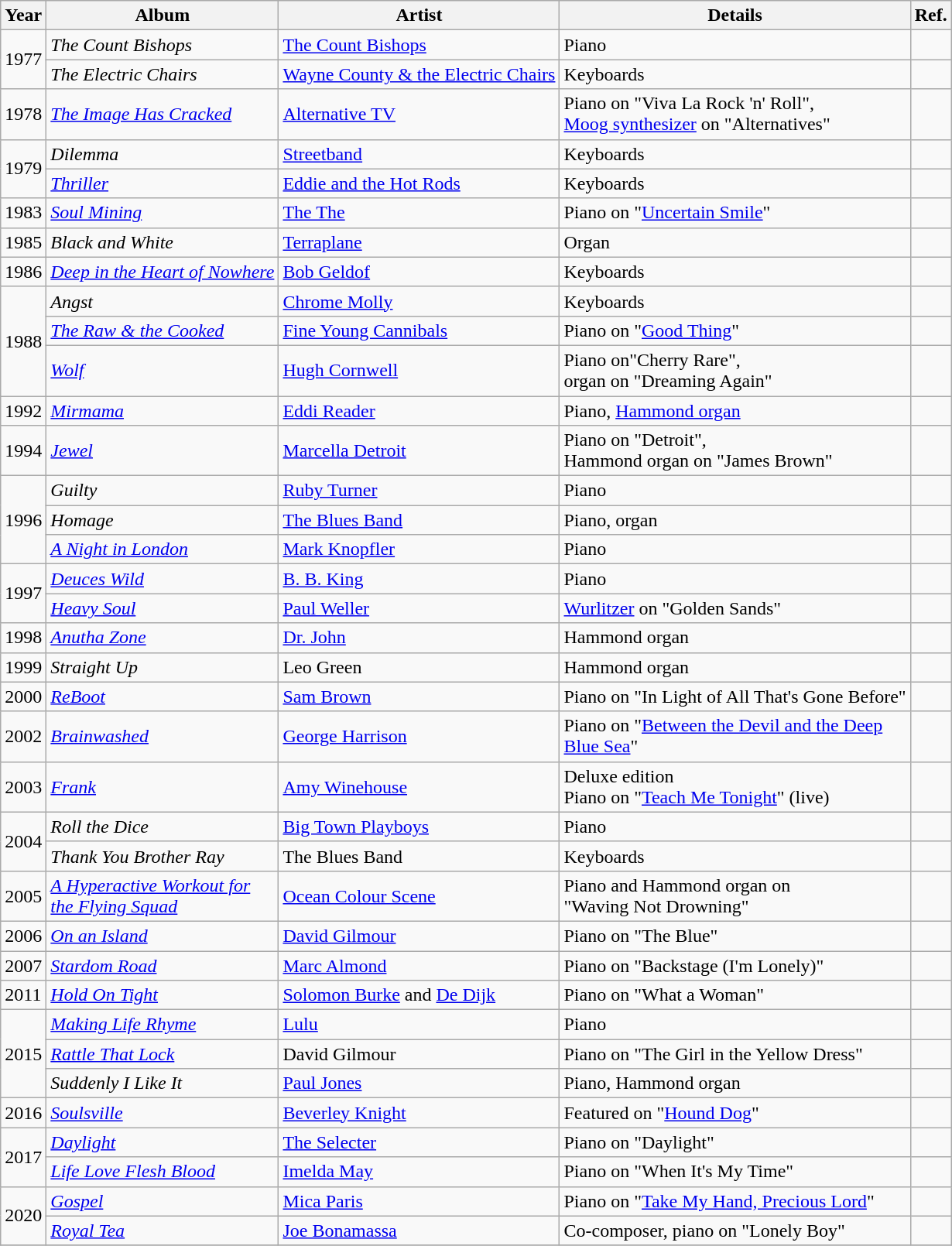<table class="wikitable">
<tr>
<th style="width:1em;">Year</th>
<th>Album</th>
<th>Artist</th>
<th>Details</th>
<th>Ref.</th>
</tr>
<tr>
<td rowspan="2">1977</td>
<td><em>The Count Bishops</em></td>
<td><a href='#'>The Count Bishops</a></td>
<td>Piano</td>
<td style="text-align:center;"></td>
</tr>
<tr>
<td><em>The Electric Chairs</em></td>
<td><a href='#'>Wayne County & the Electric Chairs</a></td>
<td>Keyboards</td>
<td style="text-align:center;"></td>
</tr>
<tr>
<td>1978</td>
<td><em><a href='#'>The Image Has Cracked</a></em></td>
<td><a href='#'>Alternative TV</a></td>
<td>Piano on "Viva La Rock 'n' Roll",<br> <a href='#'>Moog synthesizer</a> on "Alternatives"</td>
<td style="text-align:center;"></td>
</tr>
<tr>
<td rowspan="2">1979</td>
<td><em>Dilemma</em></td>
<td><a href='#'>Streetband</a></td>
<td>Keyboards</td>
<td style="text-align:center;"></td>
</tr>
<tr>
<td><em><a href='#'>Thriller</a></em></td>
<td><a href='#'>Eddie and the Hot Rods</a></td>
<td>Keyboards</td>
<td style="text-align:center;"></td>
</tr>
<tr>
<td>1983</td>
<td><em><a href='#'>Soul Mining</a></em></td>
<td><a href='#'>The The</a></td>
<td>Piano on "<a href='#'>Uncertain Smile</a>"</td>
<td style="text-align:center;"></td>
</tr>
<tr>
<td>1985</td>
<td><em>Black and White </em></td>
<td><a href='#'>Terraplane</a></td>
<td>Organ</td>
<td style="text-align:center;"></td>
</tr>
<tr>
<td>1986</td>
<td><em><a href='#'>Deep in the Heart of Nowhere</a></em></td>
<td><a href='#'>Bob Geldof</a></td>
<td>Keyboards</td>
<td style="text-align:center;"></td>
</tr>
<tr>
<td rowspan="3">1988</td>
<td><em>Angst</em></td>
<td><a href='#'>Chrome Molly</a></td>
<td>Keyboards</td>
<td style="text-align:center;"></td>
</tr>
<tr>
<td><em><a href='#'>The Raw & the Cooked</a></em></td>
<td><a href='#'>Fine Young Cannibals</a></td>
<td>Piano on "<a href='#'>Good Thing</a>"</td>
<td style="text-align:center;"></td>
</tr>
<tr>
<td><em><a href='#'>Wolf</a></em></td>
<td><a href='#'>Hugh Cornwell</a></td>
<td>Piano on"Cherry Rare",<br>organ on "Dreaming Again"</td>
<td style="text-align:center;"></td>
</tr>
<tr>
<td>1992</td>
<td><em><a href='#'>Mirmama</a></em></td>
<td><a href='#'>Eddi Reader</a></td>
<td>Piano, <a href='#'>Hammond organ</a></td>
<td style="text-align:center;"></td>
</tr>
<tr>
<td>1994</td>
<td><em><a href='#'>Jewel</a></em></td>
<td><a href='#'>Marcella Detroit</a></td>
<td>Piano on "Detroit",<br> Hammond organ on "James Brown"</td>
<td style="text-align:center;"></td>
</tr>
<tr>
<td rowspan="3">1996</td>
<td><em>Guilty</em></td>
<td><a href='#'>Ruby Turner</a></td>
<td>Piano</td>
<td style="text-align:center;"></td>
</tr>
<tr>
<td><em>Homage</em></td>
<td><a href='#'>The Blues Band</a></td>
<td>Piano, organ</td>
<td style="text-align:center;"></td>
</tr>
<tr>
<td><em><a href='#'>A Night in London</a></em></td>
<td><a href='#'>Mark Knopfler</a></td>
<td>Piano</td>
<td style="text-align:center;"></td>
</tr>
<tr>
<td rowspan="2">1997</td>
<td><em><a href='#'>Deuces Wild</a></em></td>
<td><a href='#'>B. B. King</a></td>
<td>Piano</td>
<td style="text-align:center;"></td>
</tr>
<tr>
<td><em><a href='#'>Heavy Soul</a></em></td>
<td><a href='#'>Paul Weller</a></td>
<td><a href='#'>Wurlitzer</a> on "Golden Sands"</td>
<td style="text-align:center;"></td>
</tr>
<tr>
<td>1998</td>
<td><em><a href='#'>Anutha Zone</a></em></td>
<td><a href='#'>Dr. John</a></td>
<td>Hammond organ</td>
<td style="text-align:center;"></td>
</tr>
<tr>
<td>1999</td>
<td><em>Straight Up</em></td>
<td>Leo Green</td>
<td>Hammond organ</td>
<td style="text-align:center;"></td>
</tr>
<tr>
<td>2000</td>
<td><em><a href='#'>ReBoot</a></em></td>
<td><a href='#'>Sam Brown</a></td>
<td>Piano on "In Light of All That's Gone Before"</td>
<td style="text-align:center;"></td>
</tr>
<tr>
<td>2002</td>
<td><em><a href='#'>Brainwashed</a></em></td>
<td><a href='#'>George Harrison</a></td>
<td>Piano on "<a href='#'>Between the Devil and the Deep<br>Blue Sea</a>"</td>
<td style="text-align:center;"></td>
</tr>
<tr>
<td>2003</td>
<td><em><a href='#'>Frank</a></em></td>
<td><a href='#'>Amy Winehouse</a></td>
<td>Deluxe edition<br>Piano on "<a href='#'>Teach Me Tonight</a>" (live)</td>
<td style="text-align:center;"></td>
</tr>
<tr>
<td rowspan="2">2004</td>
<td><em>Roll the Dice</em></td>
<td><a href='#'>Big Town Playboys</a></td>
<td>Piano</td>
<td style="text-align:center;"></td>
</tr>
<tr>
<td><em>Thank You Brother Ray</em></td>
<td>The Blues Band</td>
<td>Keyboards</td>
<td style="text-align:center;"></td>
</tr>
<tr>
<td>2005</td>
<td><em><a href='#'>A Hyperactive Workout for<br> the Flying Squad</a></em></td>
<td><a href='#'>Ocean Colour Scene</a></td>
<td>Piano and Hammond organ on<br>"Waving Not Drowning"</td>
<td style="text-align:center;"></td>
</tr>
<tr>
<td>2006</td>
<td><em><a href='#'>On an Island</a></em></td>
<td><a href='#'>David Gilmour</a></td>
<td>Piano on "The Blue"</td>
<td style="text-align:center;"></td>
</tr>
<tr>
<td>2007</td>
<td><em><a href='#'>Stardom Road</a></em></td>
<td><a href='#'>Marc Almond</a></td>
<td>Piano on "Backstage (I'm Lonely)"</td>
<td style="text-align:center;"></td>
</tr>
<tr>
<td>2011</td>
<td><em><a href='#'>Hold On Tight</a></em></td>
<td><a href='#'>Solomon Burke</a> and <a href='#'>De Dijk</a></td>
<td>Piano on "What a Woman"</td>
<td style="text-align:center;"></td>
</tr>
<tr>
<td rowspan="3">2015</td>
<td><em><a href='#'>Making Life Rhyme</a></em></td>
<td><a href='#'>Lulu</a></td>
<td>Piano</td>
<td style="text-align:center;"></td>
</tr>
<tr>
<td><em><a href='#'>Rattle That Lock</a></em></td>
<td>David Gilmour</td>
<td>Piano on "The Girl in the Yellow Dress"</td>
<td style="text-align:center;"></td>
</tr>
<tr>
<td><em>Suddenly I Like It</em></td>
<td><a href='#'>Paul Jones</a></td>
<td>Piano, Hammond organ</td>
<td style="text-align:center;"></td>
</tr>
<tr>
<td>2016</td>
<td><em><a href='#'>Soulsville</a></em></td>
<td><a href='#'>Beverley Knight</a></td>
<td>Featured on "<a href='#'>Hound Dog</a>"</td>
<td style="text-align:center;"></td>
</tr>
<tr>
<td rowspan="2">2017</td>
<td><em><a href='#'>Daylight</a></em></td>
<td><a href='#'>The Selecter</a></td>
<td>Piano on "Daylight"</td>
<td style="text-align:center;"></td>
</tr>
<tr>
<td><em><a href='#'>Life Love Flesh Blood</a></em></td>
<td><a href='#'>Imelda May</a></td>
<td>Piano on "When It's My Time"</td>
<td style="text-align:center;"></td>
</tr>
<tr>
<td rowspan="2">2020</td>
<td><em><a href='#'>Gospel</a></em></td>
<td><a href='#'>Mica Paris</a></td>
<td>Piano on "<a href='#'>Take My Hand, Precious Lord</a>"</td>
<td style="text-align:center;"></td>
</tr>
<tr>
<td><em><a href='#'>Royal Tea</a></em></td>
<td><a href='#'>Joe Bonamassa</a></td>
<td>Co-composer, piano on "Lonely Boy"</td>
<td style="text-align:center;"></td>
</tr>
<tr>
</tr>
</table>
